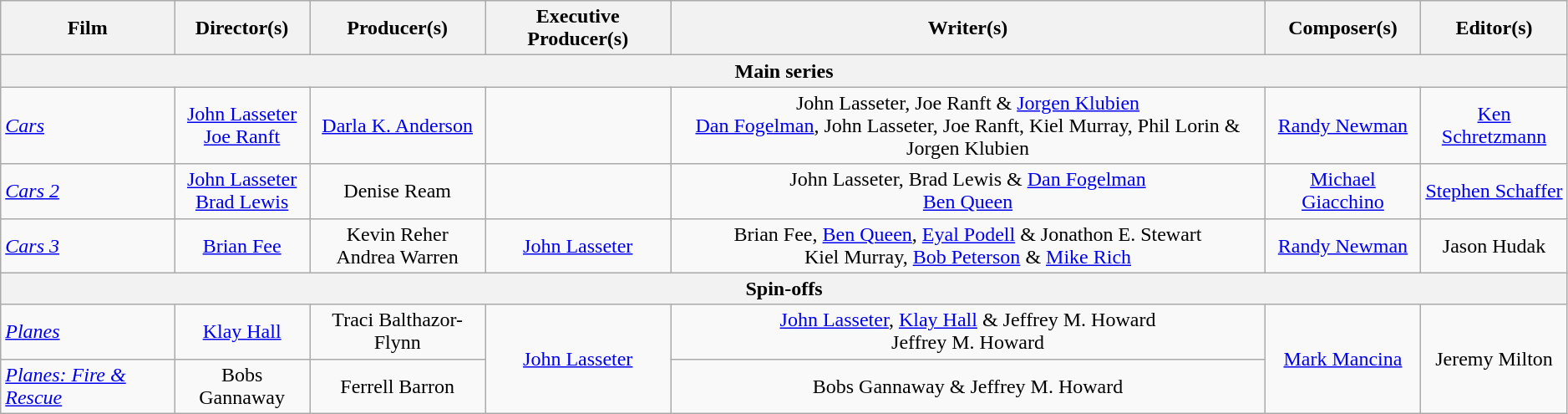<table class="wikitable" style="width:99%;">
<tr>
<th style="text-align:center;">Film</th>
<th style="text-align:center;">Director(s)</th>
<th style="text-align:center;">Producer(s)</th>
<th style="text-align:center;">Executive Producer(s)</th>
<th style="text-align:center;">Writer(s)</th>
<th style="text-align:center;">Composer(s)</th>
<th style="text-align:center;">Editor(s)</th>
</tr>
<tr>
<th colspan="7">Main series</th>
</tr>
<tr>
<td><em><a href='#'>Cars</a></em></td>
<td style="text-align:center;"><a href='#'>John Lasseter</a><br> <a href='#'>Joe Ranft</a></td>
<td style="text-align:center;"><a href='#'>Darla K. Anderson</a></td>
<td></td>
<td style="text-align:center;"> John Lasseter, Joe Ranft & <a href='#'>Jorgen Klubien</a><br> <a href='#'>Dan Fogelman</a>, John Lasseter, Joe Ranft, Kiel Murray, Phil Lorin & Jorgen Klubien</td>
<td style="text-align:center;"><a href='#'>Randy Newman</a></td>
<td style="text-align:center;"><a href='#'>Ken Schretzmann</a></td>
</tr>
<tr>
<td><em><a href='#'>Cars 2</a></em></td>
<td style="text-align:center;"><a href='#'>John Lasseter</a><br> <a href='#'>Brad Lewis</a></td>
<td style="text-align:center;">Denise Ream</td>
<td></td>
<td style="text-align:center;"> John Lasseter, Brad Lewis & <a href='#'>Dan Fogelman</a><br> <a href='#'>Ben Queen</a></td>
<td style="text-align:center;"><a href='#'>Michael Giacchino</a></td>
<td style="text-align:center;"><a href='#'>Stephen Schaffer</a></td>
</tr>
<tr>
<td><em><a href='#'>Cars 3</a></em></td>
<td style="text-align:center;"><a href='#'>Brian Fee</a></td>
<td style="text-align:center;">Kevin Reher<br> Andrea Warren</td>
<td style="text-align:center;"><a href='#'>John Lasseter</a></td>
<td style="text-align:center;"> Brian Fee, <a href='#'>Ben Queen</a>, <a href='#'>Eyal Podell</a> & Jonathon E. Stewart<br> Kiel Murray, <a href='#'>Bob Peterson</a> & <a href='#'>Mike Rich</a></td>
<td style="text-align:center;"><a href='#'>Randy Newman</a></td>
<td style="text-align:center;">Jason Hudak</td>
</tr>
<tr>
<th colspan="7">Spin-offs</th>
</tr>
<tr>
<td><em><a href='#'>Planes</a></em></td>
<td style="text-align:center;"><a href='#'>Klay Hall</a></td>
<td style="text-align:center;">Traci Balthazor-Flynn</td>
<td rowspan="2" style="text-align:center;"><a href='#'>John Lasseter</a></td>
<td style="text-align:center;"> <a href='#'>John Lasseter</a>, <a href='#'>Klay Hall</a> & Jeffrey M. Howard<br> Jeffrey M. Howard</td>
<td rowspan="2" style="text-align:center;"><a href='#'>Mark Mancina</a></td>
<td rowspan="2" style="text-align:center;">Jeremy Milton</td>
</tr>
<tr>
<td><em><a href='#'>Planes: Fire & Rescue</a></em></td>
<td style="text-align:center;">Bobs Gannaway</td>
<td style="text-align:center;">Ferrell Barron</td>
<td style="text-align:center;">Bobs Gannaway & Jeffrey M. Howard</td>
</tr>
</table>
